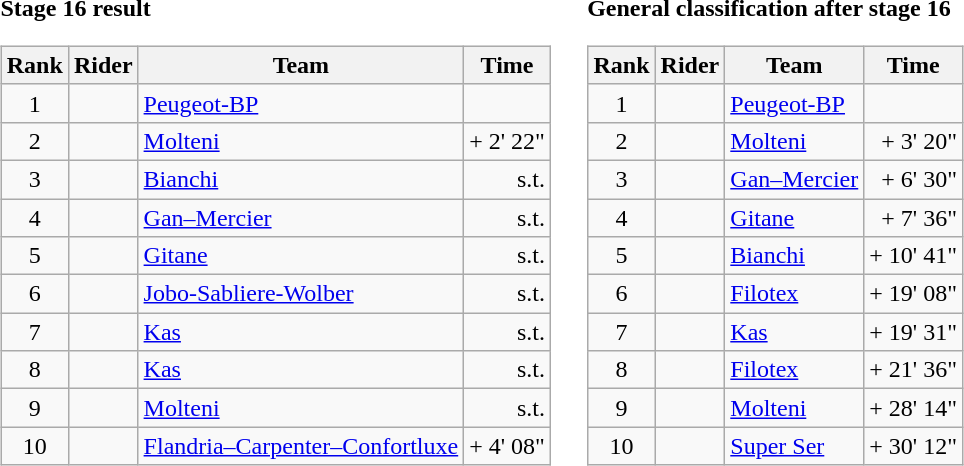<table>
<tr>
<td><strong>Stage 16 result</strong><br><table class="wikitable">
<tr>
<th scope="col">Rank</th>
<th scope="col">Rider</th>
<th scope="col">Team</th>
<th scope="col">Time</th>
</tr>
<tr>
<td style="text-align:center;">1</td>
<td></td>
<td><a href='#'>Peugeot-BP</a></td>
<td style="text-align:right;"></td>
</tr>
<tr>
<td style="text-align:center;">2</td>
<td></td>
<td><a href='#'>Molteni</a></td>
<td style="text-align:right;">+ 2' 22"</td>
</tr>
<tr>
<td style="text-align:center;">3</td>
<td></td>
<td><a href='#'>Bianchi</a></td>
<td style="text-align:right;">s.t.</td>
</tr>
<tr>
<td style="text-align:center;">4</td>
<td></td>
<td><a href='#'>Gan–Mercier</a></td>
<td style="text-align:right;">s.t.</td>
</tr>
<tr>
<td style="text-align:center;">5</td>
<td></td>
<td><a href='#'>Gitane</a></td>
<td style="text-align:right;">s.t.</td>
</tr>
<tr>
<td style="text-align:center;">6</td>
<td></td>
<td><a href='#'>Jobo-Sabliere-Wolber</a></td>
<td style="text-align:right;">s.t.</td>
</tr>
<tr>
<td style="text-align:center;">7</td>
<td></td>
<td><a href='#'>Kas</a></td>
<td style="text-align:right;">s.t.</td>
</tr>
<tr>
<td style="text-align:center;">8</td>
<td></td>
<td><a href='#'>Kas</a></td>
<td style="text-align:right;">s.t.</td>
</tr>
<tr>
<td style="text-align:center;">9</td>
<td></td>
<td><a href='#'>Molteni</a></td>
<td style="text-align:right;">s.t.</td>
</tr>
<tr>
<td style="text-align:center;">10</td>
<td></td>
<td><a href='#'>Flandria–Carpenter–Confortluxe</a></td>
<td style="text-align:right;">+ 4' 08"</td>
</tr>
</table>
</td>
<td></td>
<td><strong>General classification after stage 16</strong><br><table class="wikitable">
<tr>
<th scope="col">Rank</th>
<th scope="col">Rider</th>
<th scope="col">Team</th>
<th scope="col">Time</th>
</tr>
<tr>
<td style="text-align:center;">1</td>
<td> </td>
<td><a href='#'>Peugeot-BP</a></td>
<td style="text-align:right;"></td>
</tr>
<tr>
<td style="text-align:center;">2</td>
<td></td>
<td><a href='#'>Molteni</a></td>
<td style="text-align:right;">+ 3' 20"</td>
</tr>
<tr>
<td style="text-align:center;">3</td>
<td></td>
<td><a href='#'>Gan–Mercier</a></td>
<td style="text-align:right;">+ 6' 30"</td>
</tr>
<tr>
<td style="text-align:center;">4</td>
<td></td>
<td><a href='#'>Gitane</a></td>
<td style="text-align:right;">+ 7' 36"</td>
</tr>
<tr>
<td style="text-align:center;">5</td>
<td></td>
<td><a href='#'>Bianchi</a></td>
<td style="text-align:right;">+ 10' 41"</td>
</tr>
<tr>
<td style="text-align:center;">6</td>
<td></td>
<td><a href='#'>Filotex</a></td>
<td style="text-align:right;">+ 19' 08"</td>
</tr>
<tr>
<td style="text-align:center;">7</td>
<td></td>
<td><a href='#'>Kas</a></td>
<td style="text-align:right;">+ 19' 31"</td>
</tr>
<tr>
<td style="text-align:center;">8</td>
<td></td>
<td><a href='#'>Filotex</a></td>
<td style="text-align:right;">+ 21' 36"</td>
</tr>
<tr>
<td style="text-align:center;">9</td>
<td></td>
<td><a href='#'>Molteni</a></td>
<td style="text-align:right;">+ 28' 14"</td>
</tr>
<tr>
<td style="text-align:center;">10</td>
<td></td>
<td><a href='#'>Super Ser</a></td>
<td style="text-align:right;">+ 30' 12"</td>
</tr>
</table>
</td>
</tr>
</table>
